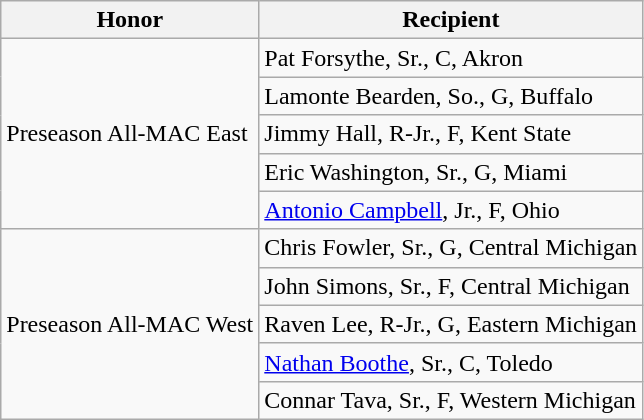<table class="wikitable" border="1">
<tr>
<th>Honor</th>
<th>Recipient</th>
</tr>
<tr>
<td rowspan=5 valign=middle>Preseason All-MAC East</td>
<td>Pat Forsythe, Sr., C, Akron</td>
</tr>
<tr>
<td>Lamonte Bearden, So., G, Buffalo</td>
</tr>
<tr>
<td>Jimmy Hall, R-Jr., F, Kent State</td>
</tr>
<tr>
<td>Eric Washington, Sr., G, Miami</td>
</tr>
<tr>
<td><a href='#'>Antonio Campbell</a>, Jr., F, Ohio</td>
</tr>
<tr>
<td rowspan=6 valign=middle>Preseason All-MAC West</td>
<td>Chris Fowler, Sr., G, Central Michigan</td>
</tr>
<tr>
<td>John Simons, Sr., F, Central Michigan</td>
</tr>
<tr>
<td>Raven Lee, R-Jr., G, Eastern Michigan</td>
</tr>
<tr>
<td><a href='#'>Nathan Boothe</a>, Sr., C, Toledo</td>
</tr>
<tr>
<td>Connar Tava, Sr., F, Western Michigan</td>
</tr>
</table>
